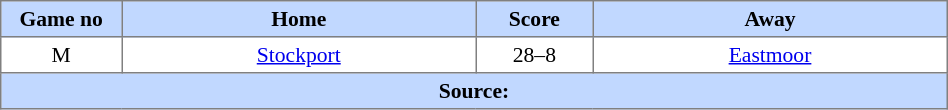<table border=1 style="border-collapse:collapse; font-size:90%; text-align:center;" cellpadding=3 cellspacing=0 width=50%>
<tr bgcolor=#C1D8FF>
<th width=6%>Game no</th>
<th width=19%>Home</th>
<th width=6%>Score</th>
<th width=19%>Away</th>
</tr>
<tr>
<td>M</td>
<td><a href='#'>Stockport</a></td>
<td>28–8</td>
<td><a href='#'>Eastmoor</a></td>
</tr>
<tr style="background:#c1d8ff;">
<th colspan=4>Source:</th>
</tr>
</table>
